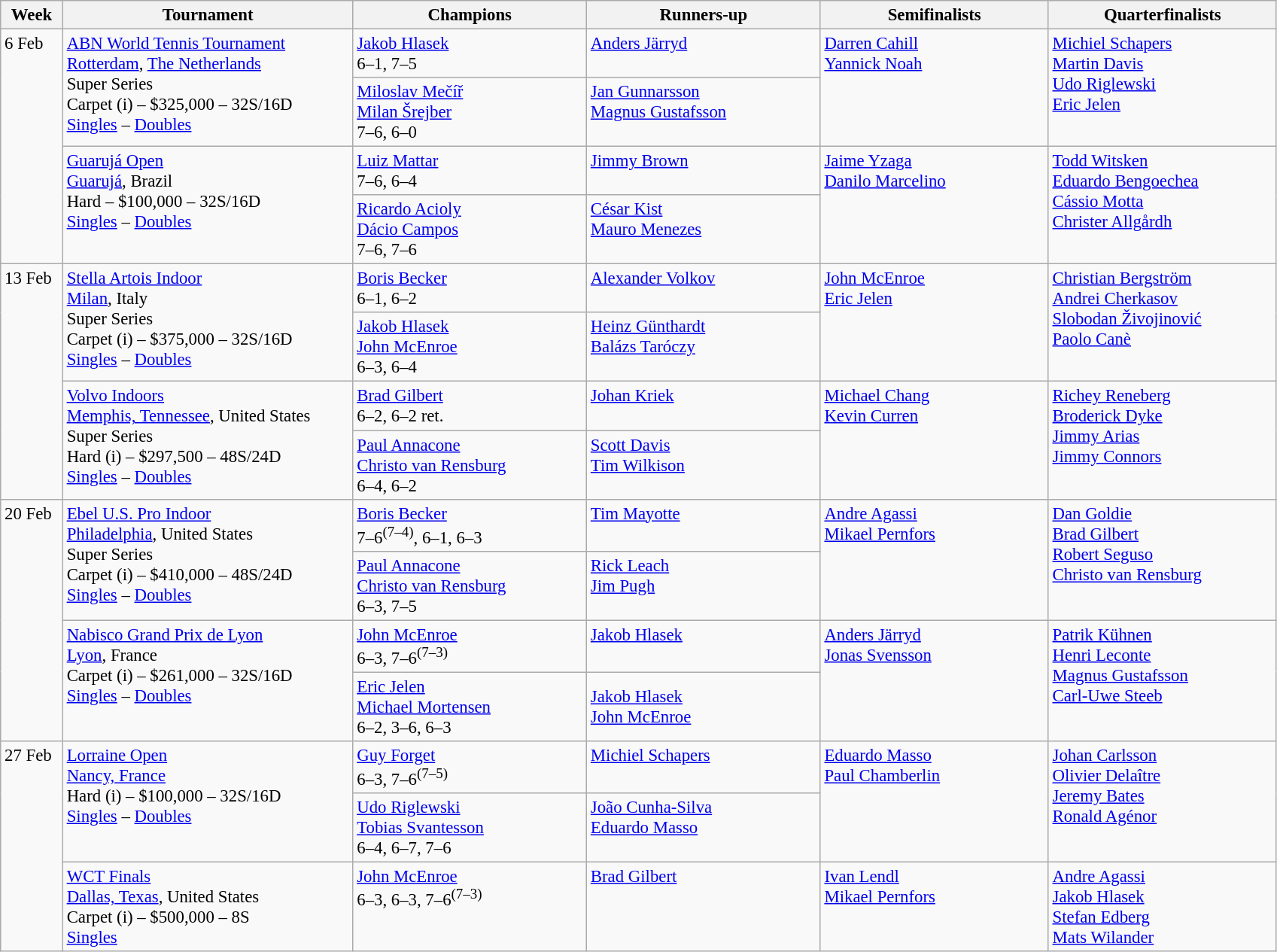<table class=wikitable style=font-size:95%>
<tr>
<th style="width:48px;">Week</th>
<th style="width:250px;">Tournament</th>
<th style="width:200px;">Champions</th>
<th style="width:200px;">Runners-up</th>
<th style="width:195px;">Semifinalists</th>
<th style="width:195px;">Quarterfinalists</th>
</tr>
<tr valign=top>
<td rowspan=4>6 Feb</td>
<td rowspan=2><a href='#'>ABN World Tennis Tournament</a><br> <a href='#'>Rotterdam</a>, <a href='#'>The Netherlands</a><br>Super Series <br> Carpet (i) – $325,000 – 32S/16D<br><a href='#'>Singles</a> – <a href='#'>Doubles</a></td>
<td> <a href='#'>Jakob Hlasek</a><br>6–1, 7–5</td>
<td> <a href='#'>Anders Järryd</a></td>
<td rowspan=2> <a href='#'>Darren Cahill</a> <br>  <a href='#'>Yannick Noah</a></td>
<td rowspan=2> <a href='#'>Michiel Schapers</a> <br>  <a href='#'>Martin Davis</a> <br>  <a href='#'>Udo Riglewski</a> <br>  <a href='#'>Eric Jelen</a></td>
</tr>
<tr valign=top>
<td> <a href='#'>Miloslav Mečíř</a> <br>  <a href='#'>Milan Šrejber</a><br> 7–6, 6–0</td>
<td> <a href='#'>Jan Gunnarsson</a> <br>  <a href='#'>Magnus Gustafsson</a></td>
</tr>
<tr valign=top>
<td rowspan=2><a href='#'>Guarujá Open</a> <br> <a href='#'>Guarujá</a>, Brazil<br>Hard – $100,000 – 32S/16D<br><a href='#'>Singles</a> – <a href='#'>Doubles</a></td>
<td> <a href='#'>Luiz Mattar</a><br>7–6, 6–4</td>
<td> <a href='#'>Jimmy Brown</a></td>
<td rowspan=2> <a href='#'>Jaime Yzaga</a> <br>  <a href='#'>Danilo Marcelino</a></td>
<td rowspan=2> <a href='#'>Todd Witsken</a> <br>  <a href='#'>Eduardo Bengoechea</a> <br>  <a href='#'>Cássio Motta</a> <br>  <a href='#'>Christer Allgårdh</a></td>
</tr>
<tr valign=top>
<td> <a href='#'>Ricardo Acioly</a> <br>  <a href='#'>Dácio Campos</a><br> 7–6, 7–6</td>
<td> <a href='#'>César Kist</a> <br>  <a href='#'>Mauro Menezes</a></td>
</tr>
<tr valign=top>
<td rowspan=4>13 Feb</td>
<td rowspan=2><a href='#'>Stella Artois Indoor</a><br> <a href='#'>Milan</a>, Italy <br>Super Series <br> Carpet (i) – $375,000 – 32S/16D<br><a href='#'>Singles</a> – <a href='#'>Doubles</a></td>
<td> <a href='#'>Boris Becker</a><br>6–1, 6–2</td>
<td> <a href='#'>Alexander Volkov</a></td>
<td rowspan=2> <a href='#'>John McEnroe</a> <br>  <a href='#'>Eric Jelen</a></td>
<td rowspan=2> <a href='#'>Christian Bergström</a> <br>  <a href='#'>Andrei Cherkasov</a> <br>  <a href='#'>Slobodan Živojinović</a> <br>  <a href='#'>Paolo Canè</a></td>
</tr>
<tr valign=top>
<td> <a href='#'>Jakob Hlasek</a> <br>  <a href='#'>John McEnroe</a><br> 6–3, 6–4</td>
<td> <a href='#'>Heinz Günthardt</a> <br>  <a href='#'>Balázs Taróczy</a></td>
</tr>
<tr valign=top>
<td rowspan=2><a href='#'>Volvo Indoors</a><br><a href='#'>Memphis, Tennessee</a>, United States<br> Super Series <br> Hard (i) – $297,500 – 48S/24D<br><a href='#'>Singles</a> – <a href='#'>Doubles</a></td>
<td> <a href='#'>Brad Gilbert</a><br>6–2, 6–2 ret.</td>
<td> <a href='#'>Johan Kriek</a></td>
<td rowspan=2> <a href='#'>Michael Chang</a> <br>  <a href='#'>Kevin Curren</a></td>
<td rowspan=2> <a href='#'>Richey Reneberg</a> <br>  <a href='#'>Broderick Dyke</a> <br>  <a href='#'>Jimmy Arias</a> <br>  <a href='#'>Jimmy Connors</a></td>
</tr>
<tr valign=top>
<td> <a href='#'>Paul Annacone</a> <br>  <a href='#'>Christo van Rensburg</a><br> 6–4, 6–2</td>
<td> <a href='#'>Scott Davis</a> <br>  <a href='#'>Tim Wilkison</a></td>
</tr>
<tr valign=top>
<td rowspan=4>20 Feb</td>
<td rowspan=2><a href='#'>Ebel U.S. Pro Indoor</a><br><a href='#'>Philadelphia</a>, United States <br>Super Series <br> Carpet (i) – $410,000 – 48S/24D<br><a href='#'>Singles</a> – <a href='#'>Doubles</a></td>
<td> <a href='#'>Boris Becker</a><br>7–6<sup>(7–4)</sup>, 6–1, 6–3</td>
<td> <a href='#'>Tim Mayotte</a></td>
<td rowspan=2> <a href='#'>Andre Agassi</a> <br>  <a href='#'>Mikael Pernfors</a></td>
<td rowspan=2> <a href='#'>Dan Goldie</a> <br>  <a href='#'>Brad Gilbert</a> <br>  <a href='#'>Robert Seguso</a> <br>  <a href='#'>Christo van Rensburg</a></td>
</tr>
<tr valign=top>
<td> <a href='#'>Paul Annacone</a> <br>  <a href='#'>Christo van Rensburg</a><br> 6–3, 7–5</td>
<td> <a href='#'>Rick Leach</a> <br>  <a href='#'>Jim Pugh</a></td>
</tr>
<tr valign=top>
<td rowspan=2><a href='#'>Nabisco Grand Prix de Lyon</a><br> <a href='#'>Lyon</a>, France<br>Carpet (i) – $261,000 – 32S/16D<br><a href='#'>Singles</a> – <a href='#'>Doubles</a></td>
<td> <a href='#'>John McEnroe</a><br>6–3, 7–6<sup>(7–3)</sup></td>
<td> <a href='#'>Jakob Hlasek</a></td>
<td rowspan=2> <a href='#'>Anders Järryd</a> <br>  <a href='#'>Jonas Svensson</a></td>
<td rowspan=2> <a href='#'>Patrik Kühnen</a> <br>  <a href='#'>Henri Leconte</a> <br>  <a href='#'>Magnus Gustafsson</a> <br>  <a href='#'>Carl-Uwe Steeb</a></td>
</tr>
<tr valign=topV>
<td> <a href='#'>Eric Jelen</a> <br>  <a href='#'>Michael Mortensen</a><br> 6–2, 3–6, 6–3</td>
<td> <a href='#'>Jakob Hlasek</a> <br>  <a href='#'>John McEnroe</a></td>
</tr>
<tr valign=top>
<td rowspan=3>27 Feb</td>
<td rowspan=2><a href='#'>Lorraine Open</a><br> <a href='#'>Nancy, France</a><br>Hard (i) – $100,000 – 32S/16D<br><a href='#'>Singles</a> – <a href='#'>Doubles</a></td>
<td> <a href='#'>Guy Forget</a><br>6–3, 7–6<sup>(7–5)</sup></td>
<td> <a href='#'>Michiel Schapers</a></td>
<td rowspan=2> <a href='#'>Eduardo Masso</a> <br>  <a href='#'>Paul Chamberlin</a></td>
<td rowspan=2> <a href='#'>Johan Carlsson</a> <br>  <a href='#'>Olivier Delaître</a> <br>  <a href='#'>Jeremy Bates</a> <br>  <a href='#'>Ronald Agénor</a></td>
</tr>
<tr valign=top>
<td> <a href='#'>Udo Riglewski</a> <br>  <a href='#'>Tobias Svantesson</a><br> 6–4, 6–7, 7–6</td>
<td> <a href='#'>João Cunha-Silva</a> <br>  <a href='#'>Eduardo Masso</a></td>
</tr>
<tr valign=top>
<td><a href='#'>WCT Finals</a><br> <a href='#'>Dallas, Texas</a>, United States<br>Carpet (i) – $500,000 – 8S<br><a href='#'>Singles</a></td>
<td> <a href='#'>John McEnroe</a><br>6–3, 6–3, 7–6<sup>(7–3)</sup></td>
<td> <a href='#'>Brad Gilbert</a></td>
<td> <a href='#'>Ivan Lendl</a> <br>  <a href='#'>Mikael Pernfors</a></td>
<td> <a href='#'>Andre Agassi</a> <br>  <a href='#'>Jakob Hlasek</a> <br>  <a href='#'>Stefan Edberg</a> <br>  <a href='#'>Mats Wilander</a></td>
</tr>
</table>
